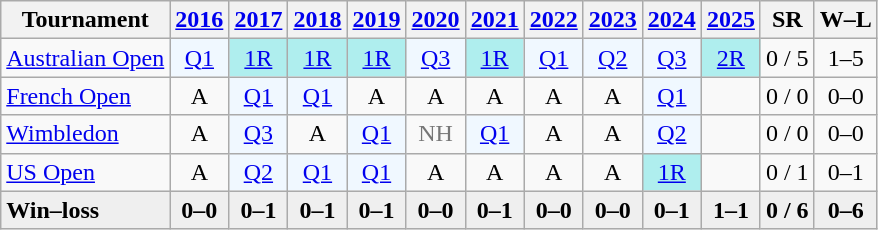<table class=wikitable style=text-align:center;>
<tr>
<th>Tournament</th>
<th><a href='#'>2016</a></th>
<th><a href='#'>2017</a></th>
<th><a href='#'>2018</a></th>
<th><a href='#'>2019</a></th>
<th><a href='#'>2020</a></th>
<th><a href='#'>2021</a></th>
<th><a href='#'>2022</a></th>
<th><a href='#'>2023</a></th>
<th><a href='#'>2024</a></th>
<th><a href='#'>2025</a></th>
<th>SR</th>
<th>W–L</th>
</tr>
<tr>
<td align=left><a href='#'>Australian Open</a></td>
<td bgcolor=f0f8ff><a href='#'>Q1</a></td>
<td bgcolor=afeeee><a href='#'>1R</a></td>
<td bgcolor=afeeee><a href='#'>1R</a></td>
<td bgcolor=afeeee><a href='#'>1R</a></td>
<td bgcolor=f0f8ff><a href='#'>Q3</a></td>
<td bgcolor=afeeee><a href='#'>1R</a></td>
<td bgcolor=f0f8ff><a href='#'>Q1</a></td>
<td bgcolor=f0f8ff><a href='#'>Q2</a></td>
<td bgcolor=f0f8ff><a href='#'>Q3</a></td>
<td bgcolor=afeeee><a href='#'>2R</a></td>
<td>0 / 5</td>
<td>1–5</td>
</tr>
<tr>
<td align=left><a href='#'>French Open</a></td>
<td>A</td>
<td bgcolor=f0f8ff><a href='#'>Q1</a></td>
<td bgcolor=f0f8ff><a href='#'>Q1</a></td>
<td>A</td>
<td>A</td>
<td>A</td>
<td>A</td>
<td>A</td>
<td bgcolor=f0f8ff><a href='#'>Q1</a></td>
<td></td>
<td>0 / 0</td>
<td>0–0</td>
</tr>
<tr>
<td align=left><a href='#'>Wimbledon</a></td>
<td>A</td>
<td bgcolor=f0f8ff><a href='#'>Q3</a></td>
<td>A</td>
<td bgcolor=f0f8ff><a href='#'>Q1</a></td>
<td style="color:#767676;">NH</td>
<td bgcolor=f0f8ff><a href='#'>Q1</a></td>
<td>A</td>
<td>A</td>
<td bgcolor=f0f8ff><a href='#'>Q2</a></td>
<td></td>
<td>0 / 0</td>
<td>0–0</td>
</tr>
<tr>
<td align=left><a href='#'>US Open</a></td>
<td>A</td>
<td bgcolor=f0f8ff><a href='#'>Q2</a></td>
<td bgcolor=f0f8ff><a href='#'>Q1</a></td>
<td bgcolor=f0f8ff><a href='#'>Q1</a></td>
<td>A</td>
<td>A</td>
<td>A</td>
<td>A</td>
<td bgcolor=afeeee><a href='#'>1R</a></td>
<td></td>
<td>0 / 1</td>
<td>0–1</td>
</tr>
<tr style="background:#efefef; font-weight:bold;">
<td style="text-align:left">Win–loss</td>
<td>0–0</td>
<td>0–1</td>
<td>0–1</td>
<td>0–1</td>
<td>0–0</td>
<td>0–1</td>
<td>0–0</td>
<td>0–0</td>
<td>0–1</td>
<td>1–1</td>
<td>0 / 6</td>
<td>0–6</td>
</tr>
</table>
